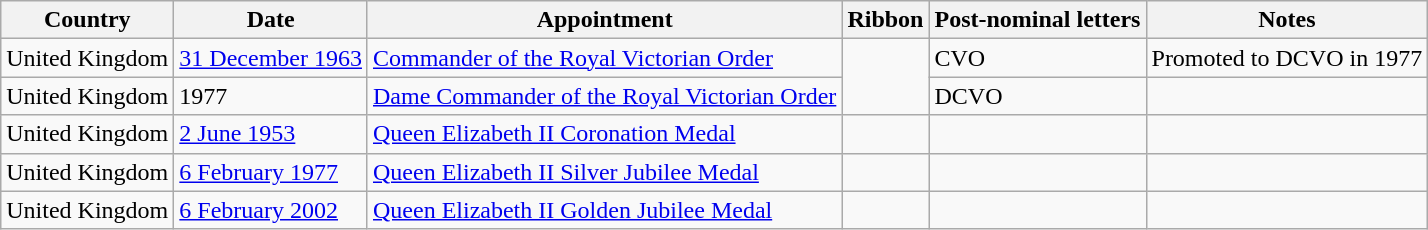<table class="wikitable sortable">
<tr>
<th>Country</th>
<th>Date</th>
<th>Appointment</th>
<th>Ribbon</th>
<th>Post-nominal letters</th>
<th>Notes</th>
</tr>
<tr>
<td>United Kingdom</td>
<td><a href='#'>31 December 1963</a></td>
<td><a href='#'>Commander of the Royal Victorian Order</a></td>
<td rowspan="2"></td>
<td>CVO</td>
<td>Promoted to DCVO in 1977</td>
</tr>
<tr>
<td>United Kingdom</td>
<td>1977</td>
<td><a href='#'>Dame Commander of the Royal Victorian Order</a></td>
<td>DCVO</td>
<td></td>
</tr>
<tr>
<td>United Kingdom</td>
<td><a href='#'>2 June 1953</a></td>
<td><a href='#'>Queen Elizabeth II Coronation Medal</a></td>
<td></td>
<td></td>
<td></td>
</tr>
<tr>
<td>United Kingdom</td>
<td><a href='#'>6 February 1977</a></td>
<td><a href='#'>Queen Elizabeth II Silver Jubilee Medal</a></td>
<td></td>
<td></td>
<td></td>
</tr>
<tr>
<td>United Kingdom</td>
<td><a href='#'>6 February 2002</a></td>
<td><a href='#'>Queen Elizabeth II Golden Jubilee Medal</a></td>
<td></td>
<td></td>
<td></td>
</tr>
</table>
